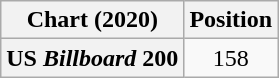<table class="wikitable plainrowheaders" style="text-align:center">
<tr>
<th scope="col">Chart (2020)</th>
<th scope="col">Position</th>
</tr>
<tr>
<th scope="row">US <em>Billboard</em> 200</th>
<td>158</td>
</tr>
</table>
